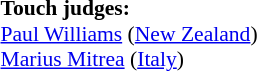<table style="width:100%; font-size:90%;">
<tr>
<td><br><br><strong>Touch judges:</strong>
<br><a href='#'>Paul Williams</a> (<a href='#'>New Zealand</a>)
<br><a href='#'>Marius Mitrea</a> (<a href='#'>Italy</a>)</td>
</tr>
</table>
